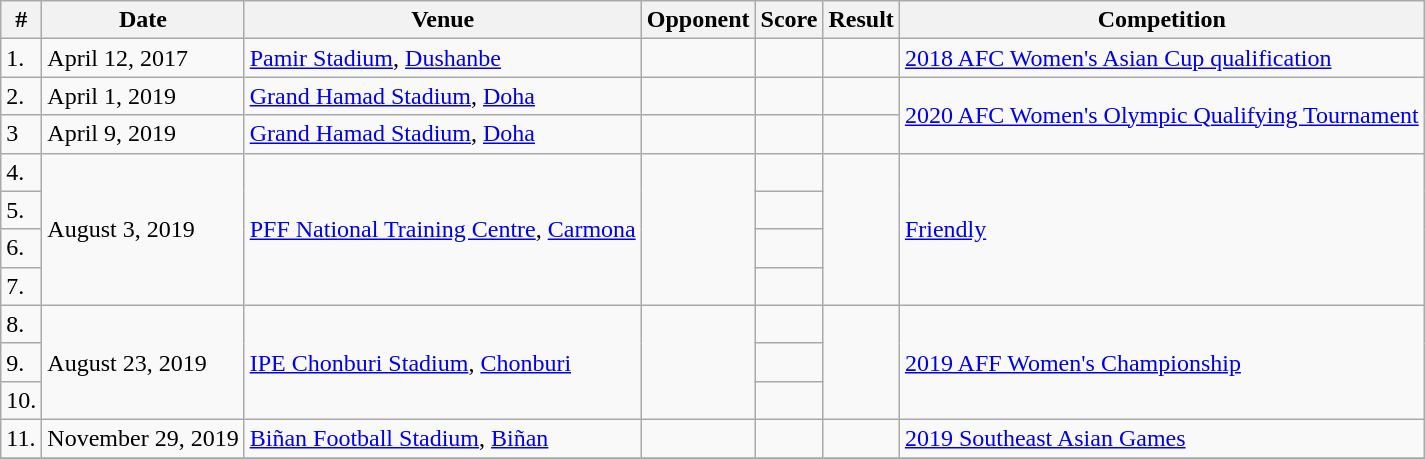<table class="wikitable">
<tr>
<th>#</th>
<th>Date</th>
<th>Venue</th>
<th>Opponent</th>
<th>Score</th>
<th>Result</th>
<th>Competition</th>
</tr>
<tr>
<td>1.</td>
<td>April 12, 2017</td>
<td><a href='#'>Pamir Stadium</a>, <a href='#'>Dushanbe</a></td>
<td></td>
<td></td>
<td></td>
<td><a href='#'>2018 AFC Women's Asian Cup qualification</a></td>
</tr>
<tr>
<td>2.</td>
<td>April 1, 2019</td>
<td><a href='#'>Grand Hamad Stadium</a>, <a href='#'>Doha</a></td>
<td></td>
<td></td>
<td></td>
<td rowspan="2"><a href='#'>2020 AFC Women's Olympic Qualifying Tournament</a></td>
</tr>
<tr>
<td>3</td>
<td>April 9, 2019</td>
<td><a href='#'>Grand Hamad Stadium</a>, <a href='#'>Doha</a></td>
<td></td>
<td></td>
<td></td>
</tr>
<tr>
<td>4.</td>
<td rowspan="4">August 3, 2019</td>
<td rowspan="4"><a href='#'>PFF National Training Centre</a>, <a href='#'>Carmona</a></td>
<td rowspan="4"></td>
<td></td>
<td rowspan="4"></td>
<td rowspan="4"><a href='#'>Friendly</a></td>
</tr>
<tr>
<td>5.</td>
<td></td>
</tr>
<tr>
<td>6.</td>
<td></td>
</tr>
<tr>
<td>7.</td>
<td></td>
</tr>
<tr>
<td>8.</td>
<td rowspan="3">August 23, 2019</td>
<td rowspan="3"><a href='#'>IPE Chonburi Stadium</a>, <a href='#'>Chonburi</a></td>
<td rowspan="3"></td>
<td></td>
<td rowspan="3"></td>
<td rowspan="3"><a href='#'>2019 AFF Women's Championship</a></td>
</tr>
<tr>
<td>9.</td>
<td></td>
</tr>
<tr>
<td>10.</td>
<td></td>
</tr>
<tr>
<td>11.</td>
<td>November 29, 2019</td>
<td><a href='#'>Biñan Football Stadium</a>, <a href='#'>Biñan</a></td>
<td></td>
<td></td>
<td></td>
<td><a href='#'>2019 Southeast Asian Games</a></td>
</tr>
<tr>
</tr>
</table>
